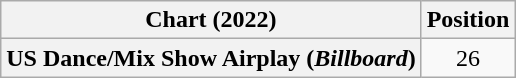<table class="wikitable plainrowheaders" style="text-align:center">
<tr>
<th scope="col">Chart (2022)</th>
<th scope="col">Position</th>
</tr>
<tr>
<th scope="row">US Dance/Mix Show Airplay (<em>Billboard</em>)</th>
<td>26</td>
</tr>
</table>
